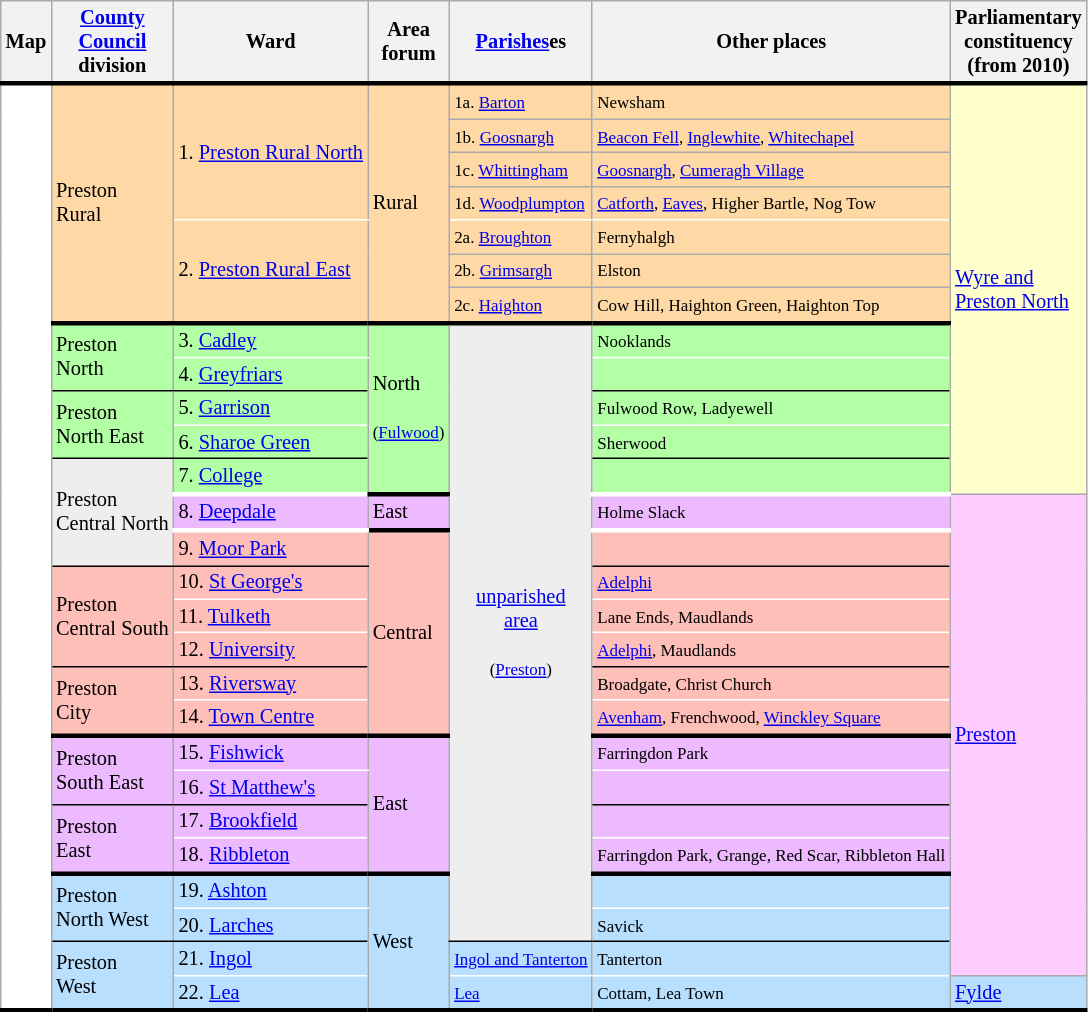<table class="wikitable" style="font-size: 85%">
<tr style="border-bottom: 3px solid black">
<th>Map</th>
<th><a href='#'>County<br>Council</a><br>division</th>
<th>Ward</th>
<th>Area<br>forum</th>
<th><a href='#'>Parishes</a>es</th>
<th>Other places</th>
<th>Parliamentary<br>constituency<br>(from 2010)</th>
</tr>
<tr>
<td rowspan="27" style="background: white; border-bottom: 3px solid black"><br><br></td>
<td rowspan="7" style="background: #ffd9a5; border-bottom: 3px solid black">Preston<br>Rural</td>
<td rowspan="4" style="background: #ffd9a5; border-bottom: 1px solid white">1. <a href='#'>Preston Rural North</a></td>
<td rowspan="7" style="background: #ffd9a5; border-bottom: 3px solid black">Rural</td>
<td style="background: #ffd9a5"><small>1a. <a href='#'>Barton</a></small></td>
<td style="background: #ffd9a5"><small>Newsham</small></td>
<td rowspan="12" style="background: #FFFFCC"><a href='#'>Wyre and<br>Preston North</a></td>
</tr>
<tr>
<td style="background: #ffd9a5"><small>1b. <a href='#'>Goosnargh</a></small></td>
<td style="background: #ffd9a5"><small><a href='#'>Beacon Fell</a>, <a href='#'>Inglewhite</a>, <a href='#'>Whitechapel</a></small></td>
</tr>
<tr>
<td style="background: #ffd9a5"><small>1c. <a href='#'>Whittingham</a></small></td>
<td style="background: #ffd9a5"><small><a href='#'>Goosnargh</a>, <a href='#'>Cumeragh Village</a></small></td>
</tr>
<tr>
<td style="background: #ffd9a5; border-bottom: 1px solid white"><small>1d. <a href='#'>Woodplumpton</a></small></td>
<td style="background: #ffd9a5; border-bottom: 1px solid white"><small><a href='#'>Catforth</a>, <a href='#'>Eaves</a>, Higher Bartle, Nog Tow</small></td>
</tr>
<tr>
<td rowspan="3" style="background: #ffd9a5; border-bottom: 3px solid black">2. <a href='#'>Preston Rural East</a></td>
<td style="background: #ffd9a5"><small>2a. <a href='#'>Broughton</a></small></td>
<td style="background: #ffd9a5"><small>Fernyhalgh</small></td>
</tr>
<tr>
<td style="background: #ffd9a5"><small>2b. <a href='#'>Grimsargh</a></small></td>
<td style="background: #ffd9a5"><small>Elston</small></td>
</tr>
<tr>
<td style="background: #ffd9a5; border-bottom: 3px solid black"><small>2c. <a href='#'>Haighton</a></small></td>
<td style="background: #ffd9a5; border-bottom: 3px solid black"><small>Cow Hill, Haighton Green, Haighton Top</small></td>
</tr>
<tr>
<td rowspan="2" style="background: #b2ffa5; border-bottom: 1px solid black">Preston<br>North</td>
<td style="background: #b2ffa5; border-bottom: 1px solid white">3. <a href='#'>Cadley</a></td>
<td rowspan="5" style="background: #b2ffa5; border-bottom: 3px solid black">North<br><br><small>(<a href='#'>Fulwood</a>)</small></td>
<td rowspan="18" style="background: #eeeeee; text-align: center; border-bottom: 1px solid black"><a href='#'>unparished<br>area</a><br><br><small>(<a href='#'>Preston</a>)</small></td>
<td style="background: #b2ffa5; border-bottom: 1px solid white"><small>Nooklands</small></td>
</tr>
<tr>
<td style="background: #b2ffa5; border-bottom: 1px solid black">4. <a href='#'>Greyfriars</a></td>
<td style="background: #b2ffa5; border-bottom: 1px solid black"><small></small></td>
</tr>
<tr>
<td rowspan="2" style="background: #b2ffa5; border-bottom: 1px solid black">Preston<br>North East</td>
<td style="background: #b2ffa5; border-bottom: 1px solid white">5. <a href='#'>Garrison</a></td>
<td style="background: #b2ffa5; border-bottom: 1px solid white"><small>Fulwood Row, Ladyewell</small></td>
</tr>
<tr>
<td style="background: #b2ffa5; border-bottom: 1px solid black">6. <a href='#'>Sharoe Green</a></td>
<td style="background: #b2ffa5; border-bottom: 1px solid black"><small>Sherwood</small></td>
</tr>
<tr>
<td rowspan="3" style="background: #eeeeee; border-bottom: 1px solid black">Preston<br>Central North</td>
<td style="background: #b2ffa5; border-bottom: 3px solid white">7. <a href='#'>College</a></td>
<td style="background: #b2ffa5; border-bottom: 3px solid white"><small></small></td>
</tr>
<tr>
<td style="background: #edb9ff; border-bottom: 3px solid white">8. <a href='#'>Deepdale</a></td>
<td style="background: #edb9ff; border-bottom: 3px solid black">East</td>
<td style="background: #edb9ff; border-bottom: 3px solid white"><small>Holme Slack</small></td>
<td rowspan="14" style="background: #FFCCFF"><a href='#'>Preston</a></td>
</tr>
<tr>
<td style="background: #ffbfb9; border-bottom: 1px solid black">9. <a href='#'>Moor Park</a></td>
<td rowspan="6" style="background: #ffbfb9; border-bottom: 3px solid black">Central</td>
<td style="background: #ffbfb9; border-bottom: 1px solid black"><small></small></td>
</tr>
<tr>
<td rowspan="3" style="background: #ffbfb9; border-bottom: 1px solid black">Preston<br>Central South</td>
<td style="background: #ffbfb9; border-bottom: 1px solid white">10. <a href='#'>St George's</a></td>
<td style="background: #ffbfb9; border-bottom: 1px solid white"><small><a href='#'>Adelphi</a></small></td>
</tr>
<tr>
<td style="background: #ffbfb9; border-bottom: 1px solid white">11. <a href='#'>Tulketh</a></td>
<td style="background: #ffbfb9; border-bottom: 1px solid white"><small>Lane Ends, Maudlands</small></td>
</tr>
<tr>
<td style="background: #ffbfb9; border-bottom: 1px solid black">12. <a href='#'>University</a></td>
<td style="background: #ffbfb9; border-bottom: 1px solid black"><small><a href='#'>Adelphi</a>, Maudlands</small></td>
</tr>
<tr>
<td rowspan="2" style="background: #ffbfb9; border-bottom: 3px solid black">Preston<br>City</td>
<td style="background: #ffbfb9; border-bottom: 1px solid white">13. <a href='#'>Riversway</a></td>
<td style="background: #ffbfb9; border-bottom: 1px solid white"><small>Broadgate, Christ Church</small></td>
</tr>
<tr>
<td style="background: #ffbfb9; border-bottom: 3px solid black">14. <a href='#'>Town Centre</a></td>
<td style="background: #ffbfb9; border-bottom: 3px solid black"><small><a href='#'>Avenham</a>, Frenchwood, <a href='#'>Winckley Square</a></small></td>
</tr>
<tr>
<td rowspan="2" style="background: #edb9ff; border-bottom: 1px solid black">Preston<br>South East</td>
<td style="background: #edb9ff; border-bottom: 1px solid white">15. <a href='#'>Fishwick</a></td>
<td rowspan="4" style="background: #edb9ff; border-bottom: 3px solid black">East</td>
<td style="background: #edb9ff; border-bottom: 1px solid white"><small>Farringdon Park</small></td>
</tr>
<tr>
<td style="background: #edb9ff; border-bottom: 1px solid black">16. <a href='#'>St Matthew's</a></td>
<td style="background: #edb9ff; border-bottom: 1px solid black"><small></small></td>
</tr>
<tr>
<td rowspan="2" style="background: #edb9ff; border-bottom: 3px solid black">Preston<br>East</td>
<td style="background: #edb9ff; border-bottom: 1px solid white">17. <a href='#'>Brookfield</a></td>
<td style="background: #edb9ff; border-bottom: 1px solid white"><small></small></td>
</tr>
<tr>
<td style="background: #edb9ff; border-bottom: 3px solid black">18. <a href='#'>Ribbleton</a></td>
<td style="background: #edb9ff; border-bottom: 3px solid black"><small>Farringdon Park, Grange, Red Scar, Ribbleton Hall</small></td>
</tr>
<tr>
<td rowspan="2" style="background: #b9dfff; border-bottom: 1px solid black">Preston<br>North West</td>
<td style="background: #b9dfff; border-bottom: 1px solid white">19. <a href='#'>Ashton</a></td>
<td rowspan="4" style="background: #b9dfff; border-bottom: 3px solid black">West</td>
<td style="background: #b9dfff; border-bottom: 1px solid white"><small></small></td>
</tr>
<tr>
<td style="background: #b9dfff; border-bottom: 1px solid black">20. <a href='#'>Larches</a></td>
<td style="background: #b9dfff; border-bottom: 1px solid black"><small>Savick</small></td>
</tr>
<tr>
<td rowspan="2" style="background: #b9dfff; border-bottom: 3px solid black">Preston<br>West</td>
<td style="background: #b9dfff; border-bottom: 1px solid white">21. <a href='#'>Ingol</a></td>
<td style="background: #b9dfff; border-bottom: 1px solid white"><small><a href='#'>Ingol and Tanterton</a></small></td>
<td style="background: #b9dfff; border-bottom: 1px solid white"><small>Tanterton</small></td>
</tr>
<tr>
<td style="background: #b9dfff; border-bottom: 3px solid black">22. <a href='#'>Lea</a></td>
<td style="background: #b9dfff; border-bottom: 3px solid black"><small><a href='#'>Lea</a></small></td>
<td style="background: #b9dfff; border-bottom: 3px solid black"><small>Cottam, Lea Town</small></td>
<td style="background: #b9dfff; border-bottom: 3px solid black"><a href='#'>Fylde</a></td>
</tr>
</table>
